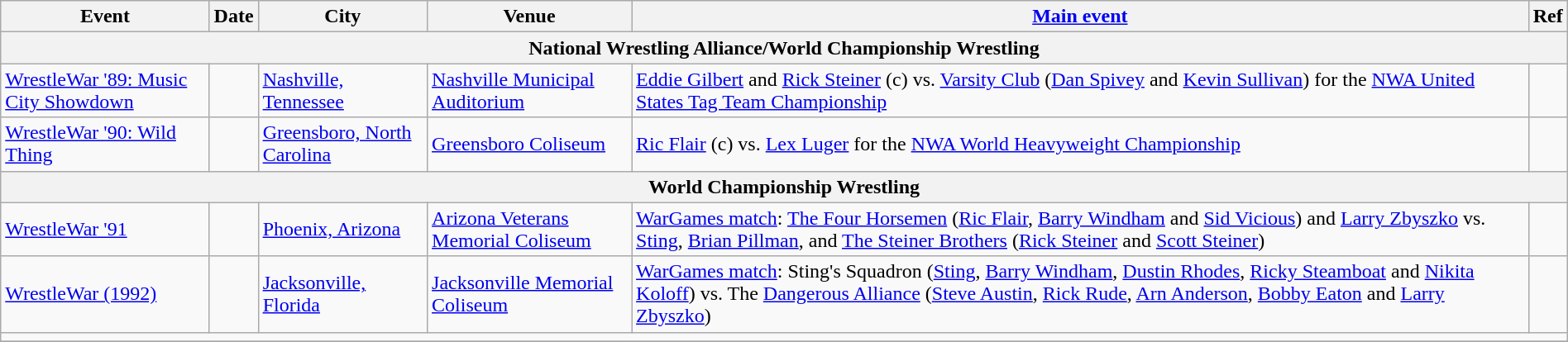<table class="wikitable sortable" style="align: center" width=100%>
<tr>
<th>Event</th>
<th>Date</th>
<th>City</th>
<th>Venue</th>
<th class="unsortable"><a href='#'>Main event</a></th>
<th class="unsortable">Ref</th>
</tr>
<tr>
<th colspan=6>National Wrestling Alliance/World Championship Wrestling</th>
</tr>
<tr>
<td><a href='#'>WrestleWar '89: Music City Showdown</a></td>
<td></td>
<td><a href='#'>Nashville, Tennessee</a></td>
<td><a href='#'>Nashville Municipal Auditorium</a></td>
<td><a href='#'>Eddie Gilbert</a> and <a href='#'>Rick Steiner</a> (c) vs. <a href='#'>Varsity Club</a> (<a href='#'>Dan Spivey</a> and <a href='#'>Kevin Sullivan</a>) for the <a href='#'>NWA United States Tag Team Championship</a></td>
<td></td>
</tr>
<tr>
<td><a href='#'>WrestleWar '90: Wild Thing</a></td>
<td></td>
<td><a href='#'>Greensboro, North Carolina</a></td>
<td><a href='#'>Greensboro Coliseum</a></td>
<td><a href='#'>Ric Flair</a> (c) vs. <a href='#'>Lex Luger</a> for the <a href='#'>NWA World Heavyweight Championship</a></td>
<td></td>
</tr>
<tr>
<th colspan=6>World Championship Wrestling</th>
</tr>
<tr>
<td><a href='#'>WrestleWar '91</a></td>
<td></td>
<td><a href='#'>Phoenix, Arizona</a></td>
<td><a href='#'>Arizona Veterans Memorial Coliseum</a></td>
<td><a href='#'>WarGames match</a>: <a href='#'>The Four Horsemen</a> (<a href='#'>Ric Flair</a>, <a href='#'>Barry Windham</a> and <a href='#'>Sid Vicious</a>) and <a href='#'>Larry Zbyszko</a> vs. <a href='#'>Sting</a>, <a href='#'>Brian Pillman</a>, and <a href='#'>The Steiner Brothers</a> (<a href='#'>Rick Steiner</a> and <a href='#'>Scott Steiner</a>)</td>
<td></td>
</tr>
<tr>
<td><a href='#'>WrestleWar (1992)</a></td>
<td></td>
<td><a href='#'>Jacksonville, Florida</a></td>
<td><a href='#'>Jacksonville Memorial Coliseum</a></td>
<td><a href='#'>WarGames match</a>: Sting's Squadron (<a href='#'>Sting</a>, <a href='#'>Barry Windham</a>, <a href='#'>Dustin Rhodes</a>, <a href='#'>Ricky Steamboat</a> and  <a href='#'>Nikita Koloff</a>) vs. The <a href='#'>Dangerous Alliance</a> (<a href='#'>Steve Austin</a>, <a href='#'>Rick Rude</a>, <a href='#'>Arn Anderson</a>, <a href='#'>Bobby Eaton</a> and <a href='#'>Larry Zbyszko</a>)</td>
<td></td>
</tr>
<tr>
<td colspan="10"></td>
</tr>
<tr>
</tr>
</table>
